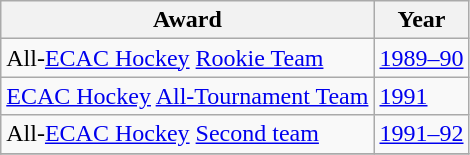<table class="wikitable">
<tr>
<th>Award</th>
<th>Year</th>
</tr>
<tr>
<td>All-<a href='#'>ECAC Hockey</a> <a href='#'>Rookie Team</a></td>
<td><a href='#'>1989–90</a></td>
</tr>
<tr>
<td><a href='#'>ECAC Hockey</a> <a href='#'>All-Tournament Team</a></td>
<td><a href='#'>1991</a></td>
</tr>
<tr>
<td>All-<a href='#'>ECAC Hockey</a> <a href='#'>Second team</a></td>
<td><a href='#'>1991–92</a></td>
</tr>
<tr>
</tr>
</table>
